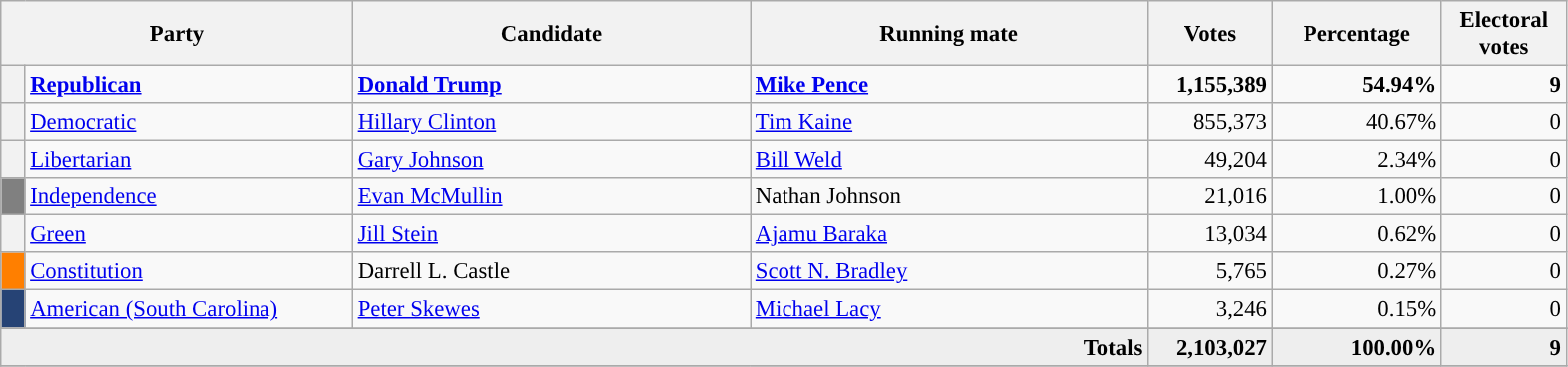<table class="wikitable" style="font-size: 95%;">
<tr>
<th colspan="2" style="width: 15em">Party</th>
<th style="width: 17em">Candidate</th>
<th style="width: 17em">Running mate</th>
<th style="width: 5em">Votes</th>
<th style="width: 7em">Percentage</th>
<th style="width: 5em">Electoral votes</th>
</tr>
<tr>
<th style="background-color:"></th>
<td style="width: 130px"><strong><a href='#'>Republican</a></strong></td>
<td><strong><a href='#'>Donald Trump</a></strong></td>
<td><strong><a href='#'>Mike Pence</a></strong></td>
<td align="right"><strong>1,155,389</strong></td>
<td align="right"><strong>54.94%</strong></td>
<td align="right"><strong>9</strong></td>
</tr>
<tr>
<th style="background-color:"></th>
<td style="width: 130px"><a href='#'>Democratic</a></td>
<td><a href='#'>Hillary Clinton</a></td>
<td><a href='#'>Tim Kaine</a></td>
<td align="right">855,373</td>
<td align="right">40.67%</td>
<td align="right">0</td>
</tr>
<tr>
<th style="background-color:"></th>
<td style="width: 130px"><a href='#'>Libertarian</a></td>
<td><a href='#'>Gary Johnson</a></td>
<td><a href='#'>Bill Weld</a></td>
<td align="right">49,204</td>
<td align="right">2.34%</td>
<td align="right">0</td>
</tr>
<tr>
<th style="background-color:grey; width: 3px"></th>
<td style="width: 130px"><a href='#'>Independence</a></td>
<td><a href='#'>Evan McMullin</a></td>
<td>Nathan Johnson</td>
<td align="right">21,016</td>
<td align="right">1.00%</td>
<td align="right">0</td>
</tr>
<tr>
<th style="background-color:"></th>
<td style="width: 130px"><a href='#'>Green</a></td>
<td><a href='#'>Jill Stein</a></td>
<td><a href='#'>Ajamu Baraka</a></td>
<td align="right">13,034</td>
<td align="right">0.62%</td>
<td align="right">0</td>
</tr>
<tr>
<th style="background-color:#FF7F00; width: 3px"></th>
<td style="width: 130px"><a href='#'>Constitution</a></td>
<td>Darrell L. Castle</td>
<td><a href='#'>Scott N. Bradley</a></td>
<td align="right">5,765</td>
<td align="right">0.27%</td>
<td align="right">0</td>
</tr>
<tr>
<th style="background-color:#264375; width: 3px"></th>
<td style="width: 130px"><a href='#'>American (South Carolina)</a></td>
<td><a href='#'>Peter Skewes</a></td>
<td><a href='#'>Michael Lacy</a></td>
<td align="right">3,246</td>
<td align="right">0.15%</td>
<td align="right">0</td>
</tr>
<tr>
</tr>
<tr bgcolor="#EEEEEE">
<td colspan="4" align="right"><strong>Totals</strong></td>
<td align="right"><strong>2,103,027</strong></td>
<td align="right"><strong>100.00%</strong></td>
<td align="right"><strong>9</strong></td>
</tr>
<tr bgcolor="#EEEEEE">
</tr>
</table>
